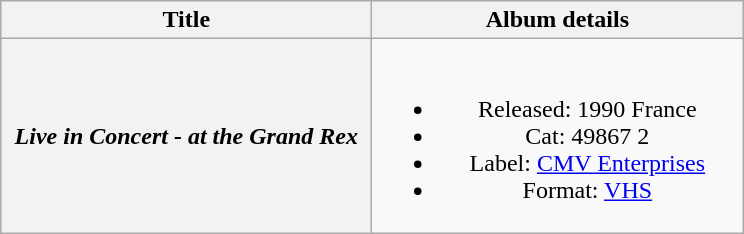<table class="wikitable plainrowheaders" style="text-align:center;">
<tr>
<th scope="col" style="width:15em;">Title</th>
<th scope="col" style="width:15em;">Album details</th>
</tr>
<tr>
<th scope="row"><em>Live in Concert - at the Grand Rex</em></th>
<td><br><ul><li>Released: 1990 France</li><li>Cat: 49867 2</li><li>Label: <a href='#'>CMV Enterprises</a></li><li>Format: <a href='#'>VHS</a></li></ul></td>
</tr>
</table>
